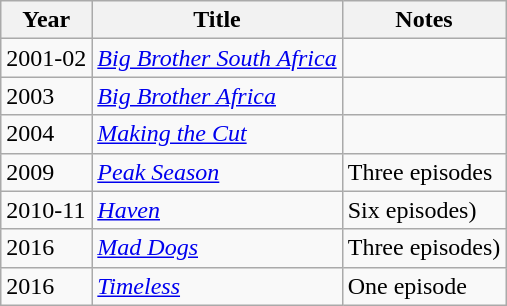<table class="wikitable">
<tr>
<th>Year</th>
<th>Title</th>
<th>Notes</th>
</tr>
<tr>
<td>2001-02</td>
<td><em><a href='#'>Big Brother South Africa</a></em></td>
<td></td>
</tr>
<tr>
<td>2003</td>
<td><em><a href='#'>Big Brother Africa</a></em></td>
<td></td>
</tr>
<tr>
<td>2004</td>
<td><em><a href='#'>Making the Cut</a></em></td>
<td></td>
</tr>
<tr>
<td>2009</td>
<td><em><a href='#'>Peak Season</a></em></td>
<td>Three episodes</td>
</tr>
<tr>
<td>2010-11</td>
<td><em><a href='#'>Haven</a></em></td>
<td>Six episodes)</td>
</tr>
<tr>
<td>2016</td>
<td><em><a href='#'>Mad Dogs</a></em></td>
<td>Three episodes)</td>
</tr>
<tr>
<td>2016</td>
<td><em><a href='#'>Timeless</a></em></td>
<td>One episode</td>
</tr>
</table>
